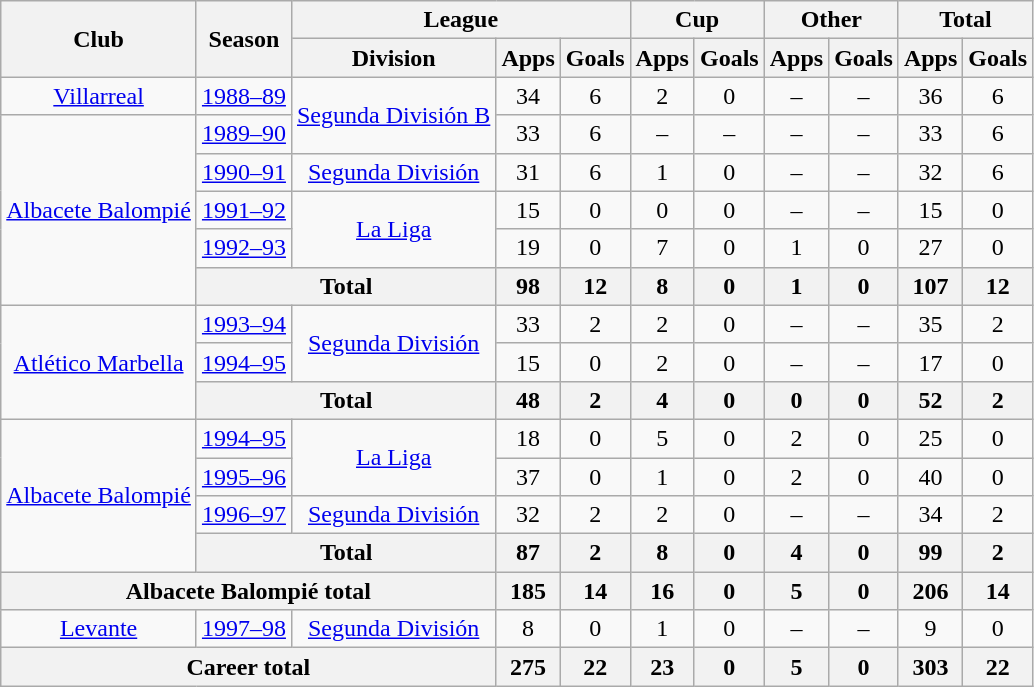<table class="wikitable" style="text-align: center;">
<tr>
<th rowspan="2">Club</th>
<th rowspan="2">Season</th>
<th colspan="3">League</th>
<th colspan="2">Cup</th>
<th colspan="2">Other</th>
<th colspan="2">Total</th>
</tr>
<tr>
<th>Division</th>
<th>Apps</th>
<th>Goals</th>
<th>Apps</th>
<th>Goals</th>
<th>Apps</th>
<th>Goals</th>
<th>Apps</th>
<th>Goals</th>
</tr>
<tr>
<td valign="center"><a href='#'>Villarreal</a></td>
<td><a href='#'>1988–89</a></td>
<td rowspan="2"><a href='#'>Segunda División B</a></td>
<td>34</td>
<td>6</td>
<td>2</td>
<td>0</td>
<td>–</td>
<td>–</td>
<td>36</td>
<td>6</td>
</tr>
<tr>
<td rowspan="5" valign="center"><a href='#'>Albacete Balompié</a></td>
<td><a href='#'>1989–90</a></td>
<td>33</td>
<td>6</td>
<td>–</td>
<td>–</td>
<td>–</td>
<td>–</td>
<td>33</td>
<td>6</td>
</tr>
<tr>
<td><a href='#'>1990–91</a></td>
<td><a href='#'>Segunda División</a></td>
<td>31</td>
<td>6</td>
<td>1</td>
<td>0</td>
<td>–</td>
<td>–</td>
<td>32</td>
<td>6</td>
</tr>
<tr>
<td><a href='#'>1991–92</a></td>
<td rowspan="2"><a href='#'>La Liga</a></td>
<td>15</td>
<td>0</td>
<td>0</td>
<td>0</td>
<td>–</td>
<td>–</td>
<td>15</td>
<td>0</td>
</tr>
<tr>
<td><a href='#'>1992–93</a></td>
<td>19</td>
<td>0</td>
<td>7</td>
<td>0</td>
<td>1</td>
<td>0</td>
<td>27</td>
<td>0</td>
</tr>
<tr>
<th colspan="2">Total</th>
<th>98</th>
<th>12</th>
<th>8</th>
<th>0</th>
<th>1</th>
<th>0</th>
<th>107</th>
<th>12</th>
</tr>
<tr>
<td rowspan="3" valign="center"><a href='#'>Atlético Marbella</a></td>
<td><a href='#'>1993–94</a></td>
<td rowspan="2"><a href='#'>Segunda División</a></td>
<td>33</td>
<td>2</td>
<td>2</td>
<td>0</td>
<td>–</td>
<td>–</td>
<td>35</td>
<td>2</td>
</tr>
<tr>
<td><a href='#'>1994–95</a></td>
<td>15</td>
<td>0</td>
<td>2</td>
<td>0</td>
<td>–</td>
<td>–</td>
<td>17</td>
<td>0</td>
</tr>
<tr>
<th colspan="2">Total</th>
<th>48</th>
<th>2</th>
<th>4</th>
<th>0</th>
<th>0</th>
<th>0</th>
<th>52</th>
<th>2</th>
</tr>
<tr>
<td rowspan="4" valign="center"><a href='#'>Albacete Balompié</a></td>
<td><a href='#'>1994–95</a></td>
<td rowspan="2"><a href='#'>La Liga</a></td>
<td>18</td>
<td>0</td>
<td>5</td>
<td>0</td>
<td>2</td>
<td>0</td>
<td>25</td>
<td>0</td>
</tr>
<tr>
<td><a href='#'>1995–96</a></td>
<td>37</td>
<td>0</td>
<td>1</td>
<td>0</td>
<td>2</td>
<td>0</td>
<td>40</td>
<td>0</td>
</tr>
<tr>
<td><a href='#'>1996–97</a></td>
<td><a href='#'>Segunda División</a></td>
<td>32</td>
<td>2</td>
<td>2</td>
<td>0</td>
<td>–</td>
<td>–</td>
<td>34</td>
<td>2</td>
</tr>
<tr>
<th colspan="2">Total</th>
<th>87</th>
<th>2</th>
<th>8</th>
<th>0</th>
<th>4</th>
<th>0</th>
<th>99</th>
<th>2</th>
</tr>
<tr>
<th colspan="3">Albacete Balompié total</th>
<th>185</th>
<th>14</th>
<th>16</th>
<th>0</th>
<th>5</th>
<th>0</th>
<th>206</th>
<th>14</th>
</tr>
<tr>
<td valign="center"><a href='#'>Levante</a></td>
<td><a href='#'>1997–98</a></td>
<td><a href='#'>Segunda División</a></td>
<td>8</td>
<td>0</td>
<td>1</td>
<td>0</td>
<td>–</td>
<td>–</td>
<td>9</td>
<td>0</td>
</tr>
<tr>
<th colspan="3">Career total</th>
<th>275</th>
<th>22</th>
<th>23</th>
<th>0</th>
<th>5</th>
<th>0</th>
<th>303</th>
<th>22</th>
</tr>
</table>
